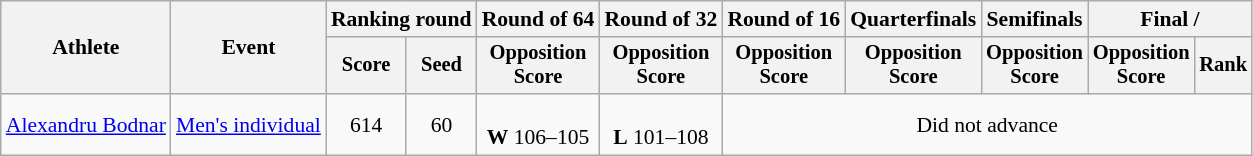<table class="wikitable" style="font-size:90%">
<tr>
<th rowspan="2">Athlete</th>
<th rowspan="2">Event</th>
<th colspan="2">Ranking round</th>
<th>Round of 64</th>
<th>Round of 32</th>
<th>Round of 16</th>
<th>Quarterfinals</th>
<th>Semifinals</th>
<th colspan="2">Final / </th>
</tr>
<tr style="font-size:95%">
<th>Score</th>
<th>Seed</th>
<th>Opposition<br>Score</th>
<th>Opposition<br>Score</th>
<th>Opposition<br>Score</th>
<th>Opposition<br>Score</th>
<th>Opposition<br>Score</th>
<th>Opposition<br>Score</th>
<th>Rank</th>
</tr>
<tr align=center>
<td align=left><a href='#'>Alexandru Bodnar</a></td>
<td align=left><a href='#'>Men's individual</a></td>
<td>614</td>
<td>60</td>
<td><br><strong>W</strong> 106–105</td>
<td><br><strong>L</strong> 101–108</td>
<td colspan=5>Did not advance</td>
</tr>
</table>
